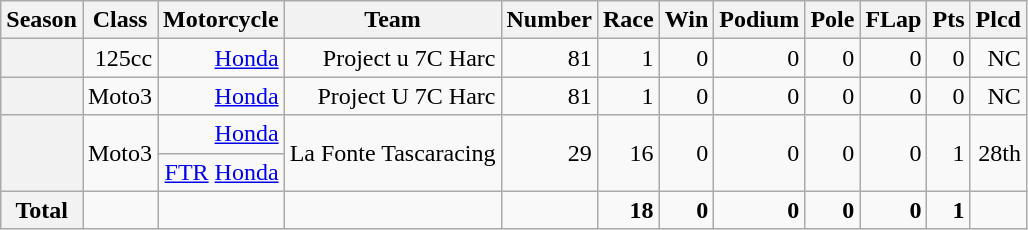<table class="wikitable">
<tr>
<th>Season</th>
<th>Class</th>
<th>Motorcycle</th>
<th>Team</th>
<th>Number</th>
<th>Race</th>
<th>Win</th>
<th>Podium</th>
<th>Pole</th>
<th>FLap</th>
<th>Pts</th>
<th>Plcd</th>
</tr>
<tr align="right">
<th></th>
<td>125cc</td>
<td><a href='#'>Honda</a></td>
<td>Project u 7C Harc</td>
<td>81</td>
<td>1</td>
<td>0</td>
<td>0</td>
<td>0</td>
<td>0</td>
<td>0</td>
<td>NC</td>
</tr>
<tr align="right">
<th></th>
<td>Moto3</td>
<td><a href='#'>Honda</a></td>
<td>Project U 7C Harc</td>
<td>81</td>
<td>1</td>
<td>0</td>
<td>0</td>
<td>0</td>
<td>0</td>
<td>0</td>
<td>NC</td>
</tr>
<tr align="right">
<th rowspan=2></th>
<td rowspan=2>Moto3</td>
<td><a href='#'>Honda</a></td>
<td rowspan=2>La Fonte Tascaracing</td>
<td rowspan=2>29</td>
<td rowspan=2>16</td>
<td rowspan=2>0</td>
<td rowspan=2>0</td>
<td rowspan=2>0</td>
<td rowspan=2>0</td>
<td rowspan=2>1</td>
<td rowspan=2>28th</td>
</tr>
<tr align="right">
<td><a href='#'>FTR</a> <a href='#'>Honda</a></td>
</tr>
<tr align="right">
<th>Total</th>
<td></td>
<td></td>
<td></td>
<td></td>
<td><strong>18</strong></td>
<td><strong>0</strong></td>
<td><strong>0</strong></td>
<td><strong>0</strong></td>
<td><strong>0</strong></td>
<td><strong>1</strong></td>
<td></td>
</tr>
</table>
